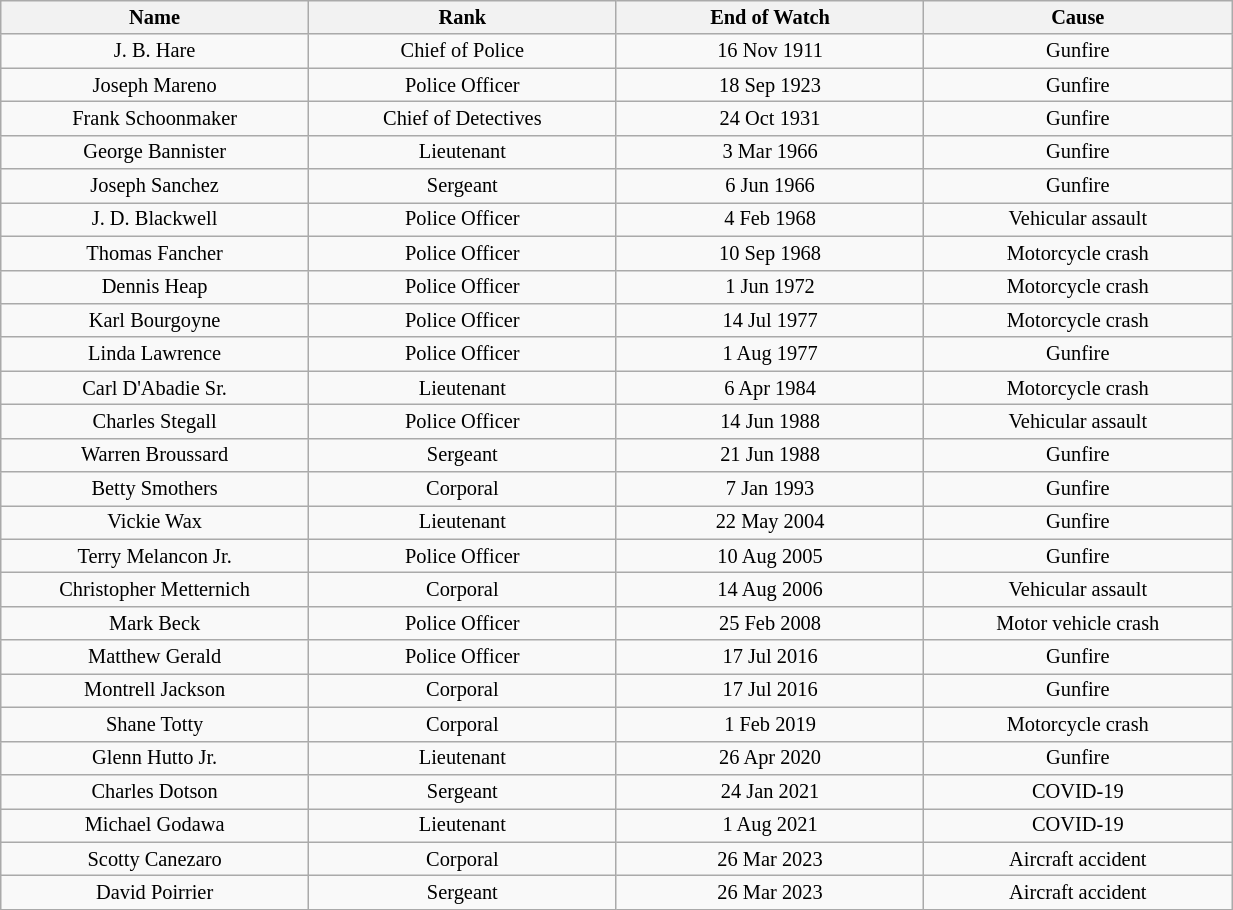<table class="wikitable sortable" style="width:65%; text-align:center; font-size:85%;">
<tr>
<th style="width:25%;">Name</th>
<th style="width:25%;">Rank</th>
<th style="width:25%;">End of Watch</th>
<th style="width:25%;">Cause</th>
</tr>
<tr>
<td>J. B. Hare</td>
<td>Chief of Police</td>
<td>16 Nov 1911</td>
<td>Gunfire</td>
</tr>
<tr>
<td>Joseph Mareno</td>
<td>Police Officer</td>
<td>18 Sep 1923</td>
<td>Gunfire</td>
</tr>
<tr>
<td>Frank Schoonmaker</td>
<td>Chief of Detectives</td>
<td>24 Oct 1931</td>
<td>Gunfire</td>
</tr>
<tr>
<td>George Bannister</td>
<td>Lieutenant</td>
<td>3 Mar 1966</td>
<td>Gunfire</td>
</tr>
<tr>
<td>Joseph Sanchez</td>
<td>Sergeant</td>
<td>6 Jun 1966</td>
<td>Gunfire</td>
</tr>
<tr>
<td>J. D. Blackwell</td>
<td>Police Officer</td>
<td>4 Feb 1968</td>
<td>Vehicular assault</td>
</tr>
<tr>
<td>Thomas Fancher</td>
<td>Police Officer</td>
<td>10 Sep 1968</td>
<td>Motorcycle crash</td>
</tr>
<tr>
<td>Dennis Heap</td>
<td>Police Officer</td>
<td>1 Jun 1972</td>
<td>Motorcycle crash</td>
</tr>
<tr>
<td>Karl Bourgoyne</td>
<td>Police Officer</td>
<td>14 Jul 1977</td>
<td>Motorcycle crash</td>
</tr>
<tr>
<td>Linda Lawrence</td>
<td>Police Officer</td>
<td>1 Aug 1977</td>
<td>Gunfire</td>
</tr>
<tr>
<td>Carl D'Abadie Sr.</td>
<td>Lieutenant</td>
<td>6 Apr 1984</td>
<td>Motorcycle crash</td>
</tr>
<tr>
<td>Charles Stegall</td>
<td>Police Officer</td>
<td>14 Jun 1988</td>
<td>Vehicular assault</td>
</tr>
<tr>
<td>Warren Broussard</td>
<td>Sergeant</td>
<td>21 Jun 1988</td>
<td>Gunfire</td>
</tr>
<tr>
<td>Betty Smothers</td>
<td>Corporal</td>
<td>7 Jan 1993</td>
<td>Gunfire</td>
</tr>
<tr>
<td>Vickie Wax</td>
<td>Lieutenant</td>
<td>22 May 2004</td>
<td>Gunfire</td>
</tr>
<tr>
<td>Terry Melancon Jr.</td>
<td>Police Officer</td>
<td>10 Aug 2005</td>
<td>Gunfire</td>
</tr>
<tr>
<td>Christopher Metternich</td>
<td>Corporal</td>
<td>14 Aug 2006</td>
<td>Vehicular assault</td>
</tr>
<tr>
<td>Mark Beck</td>
<td>Police Officer</td>
<td>25 Feb 2008</td>
<td>Motor vehicle crash</td>
</tr>
<tr>
<td>Matthew Gerald</td>
<td>Police Officer</td>
<td>17 Jul 2016</td>
<td>Gunfire</td>
</tr>
<tr>
<td>Montrell Jackson</td>
<td>Corporal</td>
<td>17 Jul 2016</td>
<td>Gunfire</td>
</tr>
<tr>
<td>Shane Totty</td>
<td>Corporal</td>
<td>1 Feb 2019</td>
<td>Motorcycle crash</td>
</tr>
<tr>
<td>Glenn Hutto Jr.</td>
<td>Lieutenant</td>
<td>26 Apr 2020</td>
<td>Gunfire</td>
</tr>
<tr>
<td>Charles Dotson</td>
<td>Sergeant</td>
<td>24 Jan 2021</td>
<td>COVID-19</td>
</tr>
<tr>
<td>Michael Godawa</td>
<td>Lieutenant</td>
<td>1 Aug 2021</td>
<td>COVID-19</td>
</tr>
<tr>
<td>Scotty Canezaro</td>
<td>Corporal</td>
<td>26 Mar 2023</td>
<td>Aircraft accident</td>
</tr>
<tr>
<td>David Poirrier</td>
<td>Sergeant</td>
<td>26 Mar 2023</td>
<td>Aircraft accident</td>
</tr>
</table>
